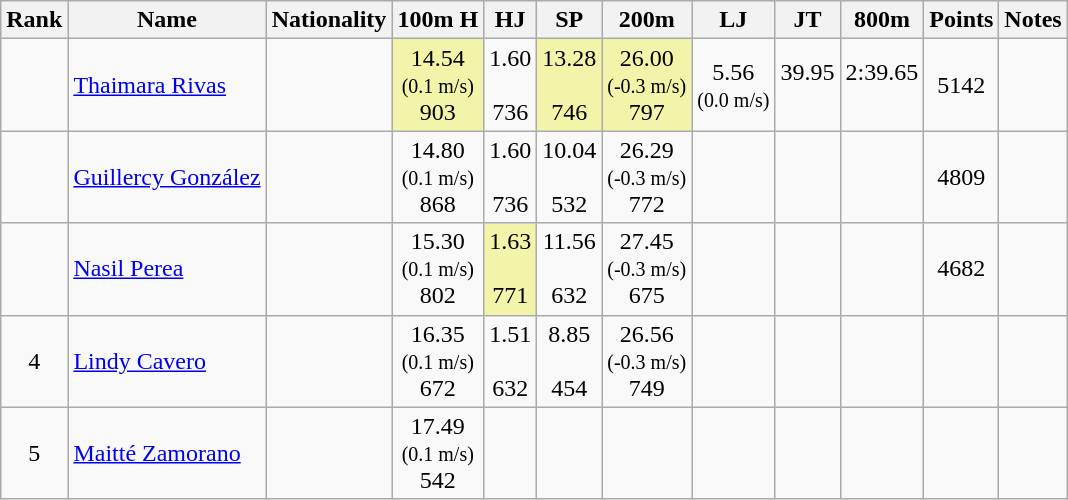<table class="wikitable sortable" style="text-align:center">
<tr>
<th>Rank</th>
<th>Name</th>
<th>Nationality</th>
<th>100m H</th>
<th>HJ</th>
<th>SP</th>
<th>200m</th>
<th>LJ</th>
<th>JT</th>
<th>800m</th>
<th>Points</th>
<th>Notes</th>
</tr>
<tr>
<td></td>
<td align=left><a href='#'>Thaimara Rivas</a></td>
<td align=left></td>
<td bgcolor=#F2F5A9>14.54<br><small>(0.1 m/s)</small><br>903</td>
<td>1.60<br><br>736</td>
<td bgcolor=#F2F5A9>13.28<br><br>746</td>
<td bgcolor=#F2F5A9>26.00<br><small>(-0.3 m/s)</small><br>797</td>
<td>5.56<br><small>(0.0 m/s)</small><br></td>
<td>39.95<br><br></td>
<td>2:39.65<br><br></td>
<td>5142</td>
<td></td>
</tr>
<tr>
<td></td>
<td align=left><a href='#'>Guillercy González</a></td>
<td align=left></td>
<td>14.80<br><small>(0.1 m/s)</small><br>868</td>
<td>1.60<br><br>736</td>
<td>10.04<br><br>532</td>
<td>26.29<br><small>(-0.3 m/s)</small><br>772</td>
<td></td>
<td></td>
<td></td>
<td>4809</td>
<td></td>
</tr>
<tr>
<td></td>
<td align=left><a href='#'>Nasil Perea</a></td>
<td align=left></td>
<td>15.30<br><small>(0.1 m/s)</small><br>802</td>
<td bgcolor=#F2F5A9>1.63<br><br>771</td>
<td>11.56<br><br>632</td>
<td>27.45<br><small>(-0.3 m/s)</small><br>675</td>
<td></td>
<td></td>
<td></td>
<td>4682</td>
<td></td>
</tr>
<tr>
<td>4</td>
<td align=left><a href='#'>Lindy Cavero</a></td>
<td align=left></td>
<td>16.35<br><small>(0.1 m/s)</small><br>672</td>
<td>1.51<br><br>632</td>
<td>8.85<br><br>454</td>
<td>26.56<br><small>(-0.3 m/s)</small><br>749</td>
<td></td>
<td></td>
<td></td>
<td></td>
<td></td>
</tr>
<tr>
<td>5</td>
<td align=left><a href='#'>Maitté Zamorano</a></td>
<td align=left></td>
<td>17.49<br><small>(0.1 m/s)</small><br>542</td>
<td></td>
<td></td>
<td></td>
<td></td>
<td></td>
<td></td>
<td></td>
<td></td>
</tr>
</table>
